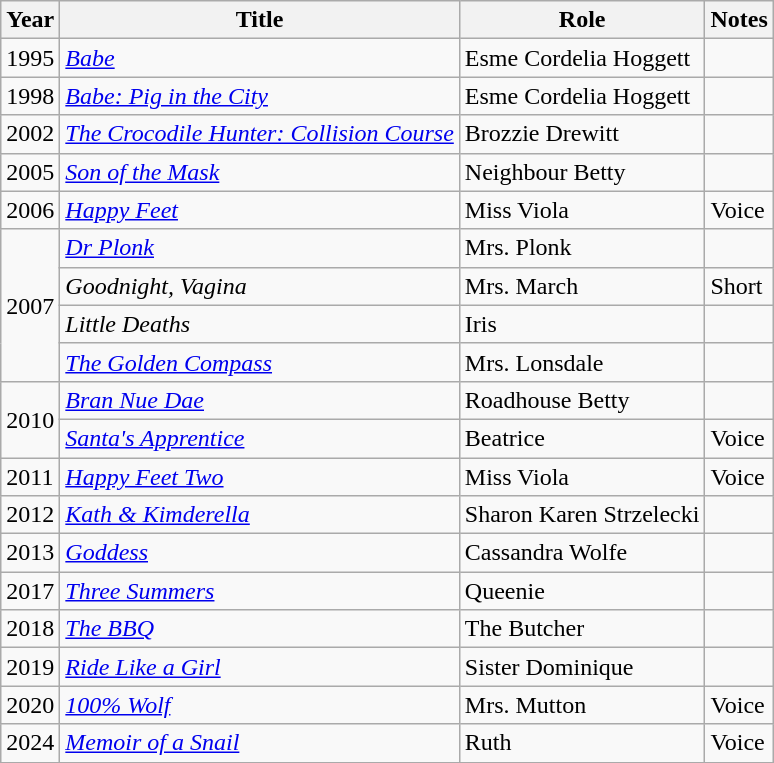<table class="wikitable sortable">
<tr>
<th>Year</th>
<th>Title</th>
<th>Role</th>
<th class = "unsortable">Notes</th>
</tr>
<tr>
<td>1995</td>
<td><em><a href='#'>Babe</a></em></td>
<td>Esme Cordelia Hoggett</td>
<td></td>
</tr>
<tr>
<td>1998</td>
<td><em><a href='#'>Babe: Pig in the City</a></em></td>
<td>Esme Cordelia Hoggett</td>
<td></td>
</tr>
<tr>
<td>2002</td>
<td data-sort-value="Crocodile Hunter: Collision Course, The"><em><a href='#'>The Crocodile Hunter: Collision Course</a></em></td>
<td>Brozzie Drewitt</td>
<td></td>
</tr>
<tr>
<td>2005</td>
<td><em><a href='#'>Son of the Mask</a></em></td>
<td>Neighbour Betty</td>
<td></td>
</tr>
<tr>
<td>2006</td>
<td><em><a href='#'>Happy Feet</a></em></td>
<td>Miss Viola</td>
<td>Voice</td>
</tr>
<tr>
<td rowspan=4>2007</td>
<td><em><a href='#'>Dr Plonk</a></em></td>
<td>Mrs. Plonk</td>
<td></td>
</tr>
<tr>
<td><em>Goodnight, Vagina</em></td>
<td>Mrs. March</td>
<td>Short</td>
</tr>
<tr>
<td><em>Little Deaths</em></td>
<td>Iris</td>
<td></td>
</tr>
<tr>
<td data-sort-value="Golden Compass, The"><em><a href='#'>The Golden Compass</a></em></td>
<td>Mrs. Lonsdale</td>
<td></td>
</tr>
<tr>
<td rowspan=2>2010</td>
<td><em><a href='#'>Bran Nue Dae</a></em></td>
<td>Roadhouse Betty</td>
<td></td>
</tr>
<tr>
<td><em><a href='#'>Santa's Apprentice</a></em></td>
<td>Beatrice</td>
<td>Voice</td>
</tr>
<tr>
<td>2011</td>
<td><em><a href='#'>Happy Feet Two</a></em></td>
<td>Miss Viola</td>
<td>Voice</td>
</tr>
<tr>
<td>2012</td>
<td><em><a href='#'>Kath & Kimderella</a></em></td>
<td>Sharon Karen Strzelecki</td>
<td></td>
</tr>
<tr>
<td>2013</td>
<td><em><a href='#'>Goddess</a></em></td>
<td>Cassandra Wolfe</td>
<td></td>
</tr>
<tr>
<td>2017</td>
<td><em><a href='#'>Three Summers</a></em></td>
<td>Queenie</td>
<td></td>
</tr>
<tr>
<td>2018</td>
<td data-sort-value="BBQ, The"><em><a href='#'>The BBQ</a></em></td>
<td>The Butcher</td>
<td></td>
</tr>
<tr>
<td>2019</td>
<td><em><a href='#'>Ride Like a Girl</a></em></td>
<td>Sister Dominique</td>
<td></td>
</tr>
<tr>
<td>2020</td>
<td><em><a href='#'>100% Wolf</a></em></td>
<td>Mrs. Mutton</td>
<td>Voice</td>
</tr>
<tr>
<td>2024</td>
<td><em><a href='#'>Memoir of a Snail</a></em></td>
<td>Ruth</td>
<td>Voice</td>
</tr>
<tr>
</tr>
</table>
